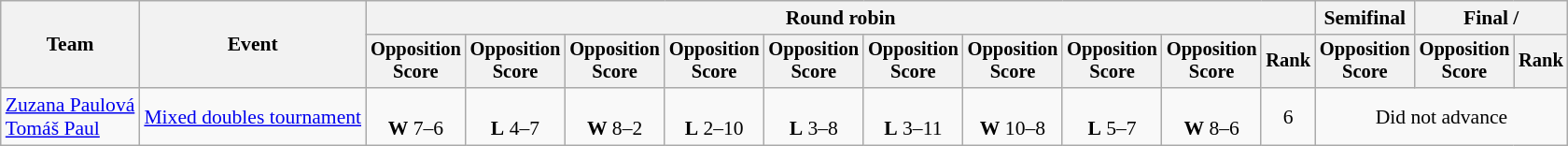<table class=wikitable style=font-size:90%>
<tr>
<th rowspan=2>Team</th>
<th rowspan=2>Event</th>
<th colspan=10>Round robin</th>
<th>Semifinal</th>
<th colspan=2>Final / </th>
</tr>
<tr style=font-size:95%>
<th>Opposition<br>Score</th>
<th>Opposition<br>Score</th>
<th>Opposition<br>Score</th>
<th>Opposition<br>Score</th>
<th>Opposition<br>Score</th>
<th>Opposition<br>Score</th>
<th>Opposition<br>Score</th>
<th>Opposition<br>Score</th>
<th>Opposition<br>Score</th>
<th>Rank</th>
<th>Opposition<br>Score</th>
<th>Opposition<br>Score</th>
<th>Rank</th>
</tr>
<tr align=center>
<td align=left><a href='#'>Zuzana Paulová</a><br><a href='#'>Tomáš Paul</a></td>
<td align=left><a href='#'>Mixed doubles tournament</a></td>
<td><br><strong>W</strong> 7–6</td>
<td><br><strong>L</strong> 4–7</td>
<td><br><strong>W</strong> 8–2</td>
<td><br><strong>L</strong> 2–10</td>
<td><br><strong>L</strong> 3–8</td>
<td><br><strong>L</strong> 3–11</td>
<td><br><strong>W</strong> 10–8</td>
<td><br><strong>L</strong> 5–7</td>
<td><br><strong>W</strong> 8–6</td>
<td>6</td>
<td colspan="3">Did not advance</td>
</tr>
</table>
